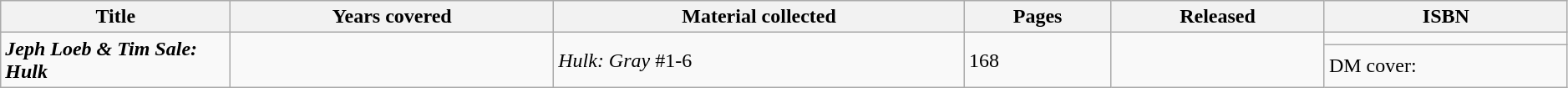<table class="wikitable sortable" width=99%>
<tr>
<th style="width: 11em;'">Title</th>
<th>Years covered</th>
<th>Material collected</th>
<th>Pages</th>
<th>Released</th>
<th class="unsortable">ISBN</th>
</tr>
<tr>
<td rowspan=2><strong><em>Jeph Loeb & Tim Sale: Hulk</em></strong></td>
<td rowspan=2></td>
<td rowspan=2><em>Hulk: Gray</em> #1-6</td>
<td rowspan=2>168</td>
<td rowspan=2></td>
<td></td>
</tr>
<tr>
<td>DM cover: </td>
</tr>
</table>
